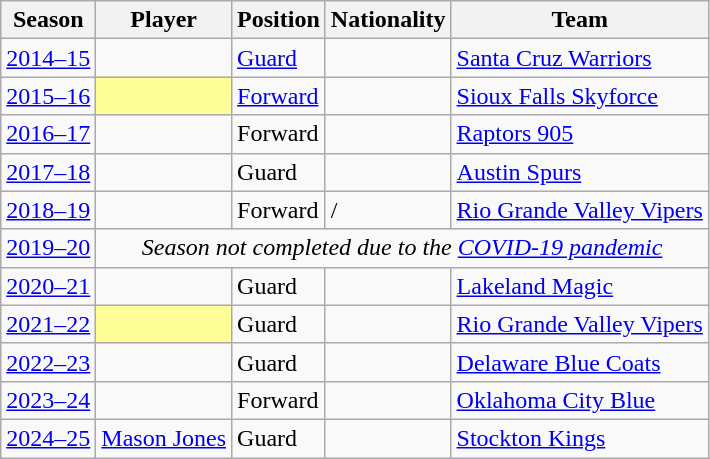<table class="wikitable sortable">
<tr>
<th>Season</th>
<th>Player</th>
<th>Position</th>
<th class=unsortable>Nationality</th>
<th>Team</th>
</tr>
<tr>
<td><a href='#'>2014–15</a></td>
<td></td>
<td><a href='#'>Guard</a></td>
<td></td>
<td><a href='#'>Santa Cruz Warriors</a></td>
</tr>
<tr>
<td><a href='#'>2015–16</a></td>
<td style="background:#FFFF99;"></td>
<td><a href='#'>Forward</a></td>
<td></td>
<td><a href='#'>Sioux Falls Skyforce</a></td>
</tr>
<tr>
<td><a href='#'>2016–17</a></td>
<td></td>
<td>Forward</td>
<td></td>
<td><a href='#'>Raptors 905</a></td>
</tr>
<tr>
<td><a href='#'>2017–18</a></td>
<td></td>
<td>Guard</td>
<td></td>
<td><a href='#'>Austin Spurs</a></td>
</tr>
<tr>
<td><a href='#'>2018–19</a></td>
<td></td>
<td>Forward</td>
<td> / </td>
<td><a href='#'>Rio Grande Valley Vipers</a></td>
</tr>
<tr>
<td><a href='#'>2019–20</a></td>
<td colspan=4 align=center><em>Season not completed due to the <a href='#'>COVID-19 pandemic</a></em></td>
</tr>
<tr>
<td><a href='#'>2020–21</a></td>
<td></td>
<td>Guard</td>
<td></td>
<td><a href='#'>Lakeland Magic</a></td>
</tr>
<tr>
<td><a href='#'>2021–22</a></td>
<td style="background:#FFFF99;"></td>
<td>Guard</td>
<td></td>
<td><a href='#'>Rio Grande Valley Vipers</a></td>
</tr>
<tr>
<td><a href='#'>2022–23</a></td>
<td></td>
<td>Guard</td>
<td></td>
<td><a href='#'>Delaware Blue Coats</a></td>
</tr>
<tr>
<td><a href='#'>2023–24</a></td>
<td></td>
<td>Forward</td>
<td></td>
<td><a href='#'>Oklahoma City Blue</a></td>
</tr>
<tr>
<td><a href='#'>2024–25</a></td>
<td><a href='#'>Mason Jones</a></td>
<td>Guard</td>
<td></td>
<td><a href='#'>Stockton Kings</a></td>
</tr>
</table>
